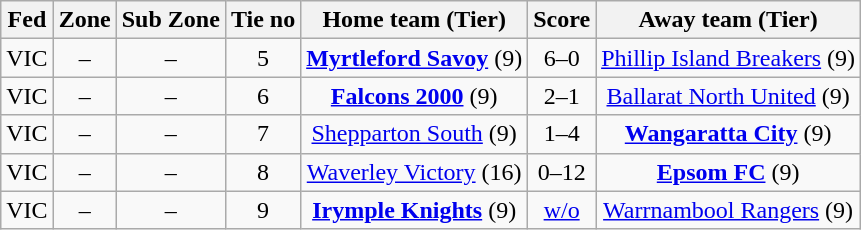<table class="wikitable" style="text-align:center">
<tr>
<th>Fed</th>
<th>Zone</th>
<th>Sub Zone</th>
<th>Tie no</th>
<th>Home team (Tier)</th>
<th>Score</th>
<th>Away team (Tier)</th>
</tr>
<tr>
<td>VIC</td>
<td>–</td>
<td>–</td>
<td>5</td>
<td><strong><a href='#'>Myrtleford Savoy</a></strong> (9)</td>
<td>6–0</td>
<td><a href='#'>Phillip Island Breakers</a> (9)</td>
</tr>
<tr>
<td>VIC</td>
<td>–</td>
<td>–</td>
<td>6</td>
<td><strong><a href='#'>Falcons 2000</a></strong> (9)</td>
<td>2–1</td>
<td><a href='#'>Ballarat North United</a> (9)</td>
</tr>
<tr>
<td>VIC</td>
<td>–</td>
<td>–</td>
<td>7</td>
<td><a href='#'>Shepparton South</a> (9)</td>
<td>1–4</td>
<td><strong><a href='#'>Wangaratta City</a></strong> (9)</td>
</tr>
<tr>
<td>VIC</td>
<td>–</td>
<td>–</td>
<td>8</td>
<td><a href='#'>Waverley Victory</a> (16)</td>
<td>0–12</td>
<td><strong><a href='#'>Epsom FC</a></strong> (9)</td>
</tr>
<tr>
<td>VIC</td>
<td>–</td>
<td>–</td>
<td>9</td>
<td><strong><a href='#'>Irymple Knights</a></strong> (9)</td>
<td><a href='#'>w/o</a></td>
<td><a href='#'>Warrnambool Rangers</a> (9)</td>
</tr>
</table>
